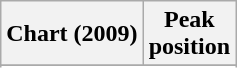<table class="wikitable sortable plainrowheaders" style="text-align:center">
<tr>
<th>Chart (2009)</th>
<th>Peak<br>position</th>
</tr>
<tr>
</tr>
<tr>
</tr>
</table>
